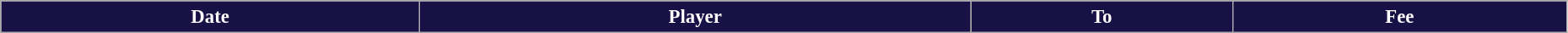<table class="wikitable" style="text-align:left; font-size:95%;width:98%;">
<tr>
<th style="background:#181146; color:white;">Date</th>
<th style="background:#181146; color:white;">Player</th>
<th style="background:#181146; color:white;">To</th>
<th style="background:#181146; color:white;">Fee</th>
</tr>
</table>
